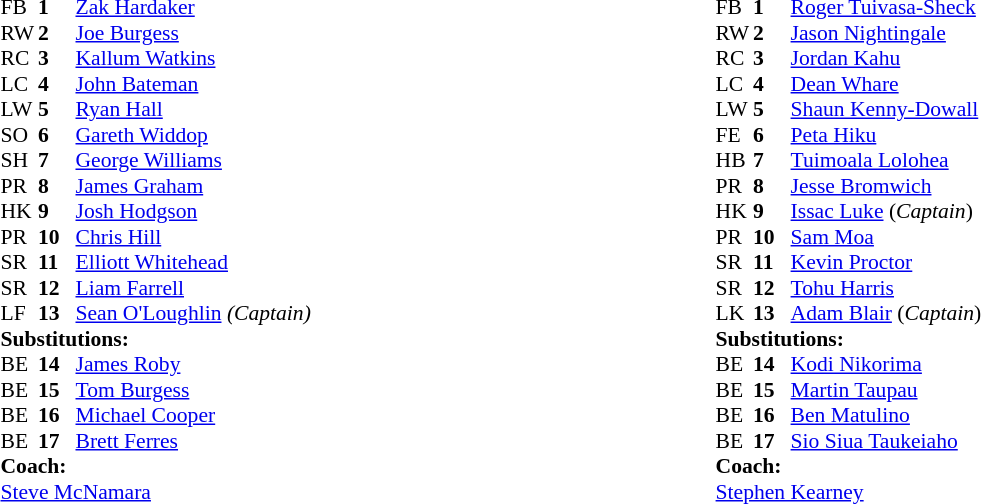<table width="60%">
<tr>
<td valign="top" width="50%"><br><table style="font-size: 90%" cellspacing="0" cellpadding="0">
<tr>
<th width="25"></th>
<th width="25"></th>
</tr>
<tr>
<td>FB</td>
<td><strong>1</strong></td>
<td><a href='#'>Zak Hardaker</a></td>
</tr>
<tr>
<td>RW</td>
<td><strong>2</strong></td>
<td><a href='#'>Joe Burgess</a></td>
</tr>
<tr>
<td>RC</td>
<td><strong>3</strong></td>
<td><a href='#'>Kallum Watkins</a></td>
</tr>
<tr>
<td>LC</td>
<td><strong>4</strong></td>
<td><a href='#'>John Bateman</a></td>
</tr>
<tr>
<td>LW</td>
<td><strong>5</strong></td>
<td><a href='#'>Ryan Hall</a></td>
</tr>
<tr>
<td>SO</td>
<td><strong>6</strong></td>
<td><a href='#'>Gareth Widdop</a></td>
</tr>
<tr>
<td>SH</td>
<td><strong>7</strong></td>
<td><a href='#'>George Williams</a></td>
</tr>
<tr>
<td>PR</td>
<td><strong>8</strong></td>
<td><a href='#'>James Graham</a></td>
</tr>
<tr>
<td>HK</td>
<td><strong>9</strong></td>
<td><a href='#'>Josh Hodgson</a></td>
</tr>
<tr>
<td>PR</td>
<td><strong>10</strong></td>
<td><a href='#'>Chris Hill</a></td>
</tr>
<tr>
<td>SR</td>
<td><strong>11</strong></td>
<td><a href='#'>Elliott Whitehead</a></td>
</tr>
<tr>
<td>SR</td>
<td><strong>12</strong></td>
<td><a href='#'>Liam Farrell</a></td>
</tr>
<tr>
<td>LF</td>
<td><strong>13</strong></td>
<td><a href='#'>Sean O'Loughlin</a> <em>(Captain)</em></td>
</tr>
<tr>
<td colspan=3><strong>Substitutions:</strong></td>
</tr>
<tr>
<td>BE</td>
<td><strong>14</strong></td>
<td><a href='#'>James Roby</a></td>
</tr>
<tr>
<td>BE</td>
<td><strong>15</strong></td>
<td><a href='#'>Tom Burgess</a></td>
</tr>
<tr>
<td>BE</td>
<td><strong>16</strong></td>
<td><a href='#'>Michael Cooper</a></td>
</tr>
<tr>
<td>BE</td>
<td><strong>17</strong></td>
<td><a href='#'>Brett Ferres</a></td>
</tr>
<tr>
<td colspan=3><strong>Coach:</strong></td>
</tr>
<tr>
<td colspan="4"><a href='#'>Steve McNamara</a></td>
</tr>
</table>
</td>
<td valign="top" width="50%"><br><table style="font-size: 90%" cellspacing="0" cellpadding="0" align="center">
<tr>
<th width="25"></th>
<th width="25"></th>
</tr>
<tr>
<td>FB</td>
<td><strong>1</strong></td>
<td><a href='#'>Roger Tuivasa-Sheck</a></td>
</tr>
<tr>
<td>RW</td>
<td><strong>2</strong></td>
<td><a href='#'>Jason Nightingale</a></td>
</tr>
<tr>
<td>RC</td>
<td><strong>3</strong></td>
<td><a href='#'>Jordan Kahu</a></td>
</tr>
<tr>
<td>LC</td>
<td><strong>4</strong></td>
<td><a href='#'>Dean Whare</a></td>
</tr>
<tr>
<td>LW</td>
<td><strong>5</strong></td>
<td><a href='#'>Shaun Kenny-Dowall</a></td>
</tr>
<tr>
<td>FE</td>
<td><strong>6</strong></td>
<td><a href='#'>Peta Hiku</a></td>
</tr>
<tr>
<td>HB</td>
<td><strong>7</strong></td>
<td><a href='#'>Tuimoala Lolohea</a></td>
</tr>
<tr>
<td>PR</td>
<td><strong>8</strong></td>
<td><a href='#'>Jesse Bromwich</a></td>
</tr>
<tr |>
<td>HK</td>
<td><strong>9</strong></td>
<td><a href='#'>Issac Luke</a> (<em>Captain</em>)</td>
</tr>
<tr>
<td>PR</td>
<td><strong>10</strong></td>
<td><a href='#'>Sam Moa</a></td>
</tr>
<tr>
<td>SR</td>
<td><strong>11</strong></td>
<td><a href='#'>Kevin Proctor</a></td>
</tr>
<tr>
<td>SR</td>
<td><strong>12</strong></td>
<td><a href='#'>Tohu Harris</a></td>
</tr>
<tr>
<td>LK</td>
<td><strong>13</strong></td>
<td><a href='#'>Adam Blair</a> (<em>Captain</em>)</td>
</tr>
<tr>
<td colspan=3><strong>Substitutions:</strong></td>
</tr>
<tr>
<td>BE</td>
<td><strong>14</strong></td>
<td><a href='#'>Kodi Nikorima</a></td>
</tr>
<tr>
<td>BE</td>
<td><strong>15</strong></td>
<td><a href='#'>Martin Taupau</a></td>
</tr>
<tr>
<td>BE</td>
<td><strong>16</strong></td>
<td><a href='#'>Ben Matulino</a></td>
</tr>
<tr |>
<td>BE</td>
<td><strong>17</strong></td>
<td><a href='#'>Sio Siua Taukeiaho</a></td>
</tr>
<tr>
<td colspan=3><strong>Coach:</strong></td>
</tr>
<tr>
<td colspan="4"><a href='#'>Stephen Kearney</a></td>
</tr>
</table>
</td>
</tr>
</table>
